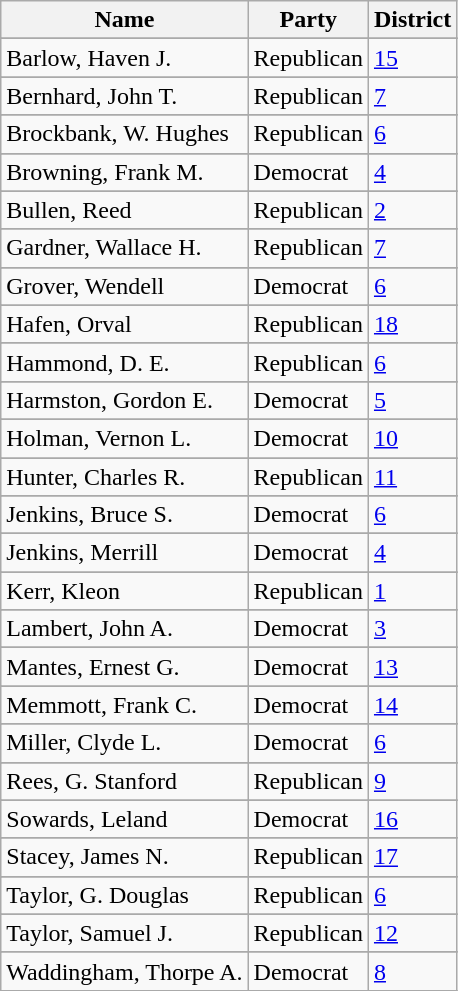<table class="wikitable">
<tr>
<th>Name</th>
<th>Party</th>
<th>District</th>
</tr>
<tr>
</tr>
<tr>
<td>Barlow, Haven J.</td>
<td>Republican</td>
<td><a href='#'>15</a></td>
</tr>
<tr>
</tr>
<tr>
<td>Bernhard, John T.</td>
<td>Republican</td>
<td><a href='#'>7</a></td>
</tr>
<tr>
</tr>
<tr>
<td>Brockbank, W. Hughes</td>
<td>Republican</td>
<td><a href='#'>6</a></td>
</tr>
<tr>
</tr>
<tr>
<td>Browning, Frank M.</td>
<td>Democrat</td>
<td><a href='#'>4</a></td>
</tr>
<tr>
</tr>
<tr>
<td>Bullen, Reed</td>
<td>Republican</td>
<td><a href='#'>2</a></td>
</tr>
<tr>
</tr>
<tr>
<td>Gardner, Wallace H.</td>
<td>Republican</td>
<td><a href='#'>7</a></td>
</tr>
<tr>
</tr>
<tr>
<td>Grover, Wendell</td>
<td>Democrat</td>
<td><a href='#'>6</a></td>
</tr>
<tr>
</tr>
<tr>
<td>Hafen, Orval</td>
<td>Republican</td>
<td><a href='#'>18</a></td>
</tr>
<tr>
</tr>
<tr>
<td>Hammond, D. E.</td>
<td>Republican</td>
<td><a href='#'>6</a></td>
</tr>
<tr>
</tr>
<tr>
<td>Harmston, Gordon E.</td>
<td>Democrat</td>
<td><a href='#'>5</a></td>
</tr>
<tr>
</tr>
<tr>
<td>Holman, Vernon L.</td>
<td>Democrat</td>
<td><a href='#'>10</a></td>
</tr>
<tr>
</tr>
<tr>
<td>Hunter, Charles R.</td>
<td>Republican</td>
<td><a href='#'>11</a></td>
</tr>
<tr>
</tr>
<tr>
<td>Jenkins, Bruce S.</td>
<td>Democrat</td>
<td><a href='#'>6</a></td>
</tr>
<tr>
</tr>
<tr>
<td>Jenkins, Merrill</td>
<td>Democrat</td>
<td><a href='#'>4</a></td>
</tr>
<tr>
</tr>
<tr>
<td>Kerr, Kleon</td>
<td>Republican</td>
<td><a href='#'>1</a></td>
</tr>
<tr>
</tr>
<tr>
<td>Lambert, John A.</td>
<td>Democrat</td>
<td><a href='#'>3</a></td>
</tr>
<tr>
</tr>
<tr>
<td>Mantes, Ernest G.</td>
<td>Democrat</td>
<td><a href='#'>13</a></td>
</tr>
<tr>
</tr>
<tr>
<td>Memmott, Frank C.</td>
<td>Democrat</td>
<td><a href='#'>14</a></td>
</tr>
<tr>
</tr>
<tr>
<td>Miller, Clyde L.</td>
<td>Democrat</td>
<td><a href='#'>6</a></td>
</tr>
<tr>
</tr>
<tr>
<td>Rees, G. Stanford</td>
<td>Republican</td>
<td><a href='#'>9</a></td>
</tr>
<tr>
</tr>
<tr>
<td>Sowards, Leland</td>
<td>Democrat</td>
<td><a href='#'>16</a></td>
</tr>
<tr>
</tr>
<tr>
<td>Stacey, James N.</td>
<td>Republican</td>
<td><a href='#'>17</a></td>
</tr>
<tr>
</tr>
<tr>
<td>Taylor, G. Douglas</td>
<td>Republican</td>
<td><a href='#'>6</a></td>
</tr>
<tr>
</tr>
<tr>
<td>Taylor, Samuel J.</td>
<td>Republican</td>
<td><a href='#'>12</a></td>
</tr>
<tr>
</tr>
<tr>
<td>Waddingham, Thorpe A.</td>
<td>Democrat</td>
<td><a href='#'>8</a></td>
</tr>
<tr>
</tr>
</table>
